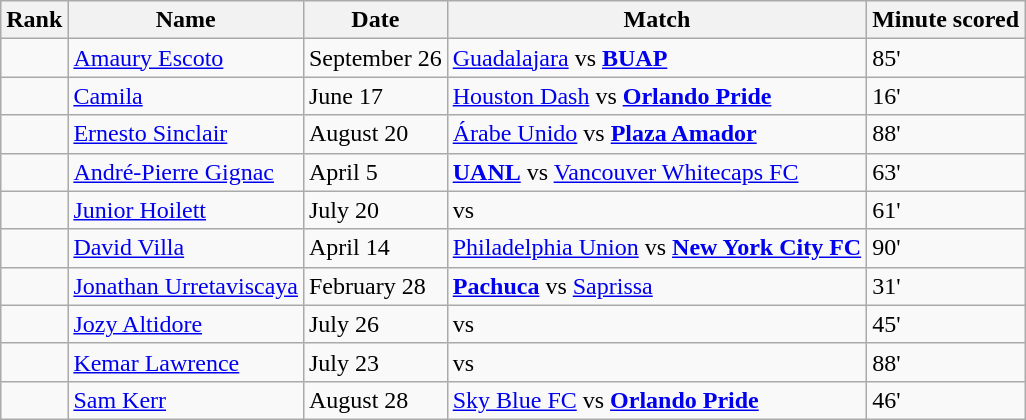<table class="wikitable">
<tr>
<th>Rank</th>
<th>Name</th>
<th>Date</th>
<th>Match</th>
<th>Minute scored</th>
</tr>
<tr>
<td></td>
<td> <a href='#'>Amaury Escoto</a></td>
<td>September 26</td>
<td> <a href='#'>Guadalajara</a> vs  <strong><a href='#'>BUAP</a></strong></td>
<td>85'</td>
</tr>
<tr>
<td></td>
<td> <a href='#'>Camila</a></td>
<td>June 17</td>
<td> <a href='#'>Houston Dash</a> vs  <strong><a href='#'>Orlando Pride</a></strong></td>
<td>16'</td>
</tr>
<tr>
<td></td>
<td> <a href='#'>Ernesto Sinclair</a></td>
<td>August 20</td>
<td> <a href='#'>Árabe Unido</a> vs  <strong><a href='#'>Plaza Amador</a></strong></td>
<td>88'</td>
</tr>
<tr>
<td></td>
<td> <a href='#'>André-Pierre Gignac</a></td>
<td>April 5</td>
<td> <strong><a href='#'>UANL</a></strong> vs  <a href='#'>Vancouver Whitecaps FC</a></td>
<td>63'</td>
</tr>
<tr>
<td></td>
<td> <a href='#'>Junior Hoilett</a></td>
<td>July 20</td>
<td> vs <strong></strong></td>
<td>61'</td>
</tr>
<tr>
<td></td>
<td> <a href='#'>David Villa</a></td>
<td>April 14</td>
<td> <a href='#'>Philadelphia Union</a> vs  <strong><a href='#'>New York City FC</a></strong></td>
<td>90'</td>
</tr>
<tr>
<td></td>
<td> <a href='#'>Jonathan Urretaviscaya</a></td>
<td>February 28</td>
<td> <strong><a href='#'>Pachuca</a></strong> vs  <a href='#'>Saprissa</a></td>
<td>31'</td>
</tr>
<tr>
<td></td>
<td> <a href='#'>Jozy Altidore</a></td>
<td>July 26</td>
<td><strong></strong> vs </td>
<td>45'</td>
</tr>
<tr>
<td></td>
<td> <a href='#'>Kemar Lawrence</a></td>
<td>July 23</td>
<td> vs <strong></strong></td>
<td>88'</td>
</tr>
<tr>
<td></td>
<td> <a href='#'>Sam Kerr</a></td>
<td>August 28</td>
<td> <a href='#'>Sky Blue FC</a> vs  <strong><a href='#'>Orlando Pride</a></strong></td>
<td>46'</td>
</tr>
</table>
